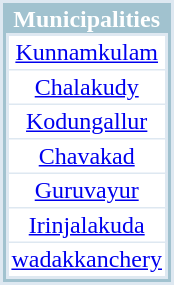<table cellpadding="2" cellspacing="0" border="1" align="right" style="background-color:#FFFFFF;border-collapse: collapse; border: 2px #DEE8F1 solid">
<tr>
<td style="background-color:#A1C2CF; color:#FFFFFF; text-align:center;"><strong>Municipalities</strong><br><table cellpadding="2" cellspacing="0" border="1" style=" background-color:#FFFFFF;border-collapse: collapse; border:2px #DEE8F1 solid">
<tr>
<td style="text-align:center;"><a href='#'>Kunnamkulam</a></td>
</tr>
<tr --->
<td style="text-align:center;"><a href='#'>Chalakudy</a></td>
</tr>
<tr --->
<td style="text-align:center;"><a href='#'>Kodungallur</a></td>
</tr>
<tr --->
<td style="text-align:center;"><a href='#'>Chavakad</a></td>
</tr>
<tr --->
<td style="text-align:center;"><a href='#'>Guruvayur</a></td>
</tr>
<tr --->
<td style="text-align:center;"><a href='#'>Irinjalakuda</a></td>
</tr>
<tr --->
<td style="text-align:center;"><a href='#'>wadakkanchery</a></td>
</tr>
</table>
</td>
</tr>
</table>
